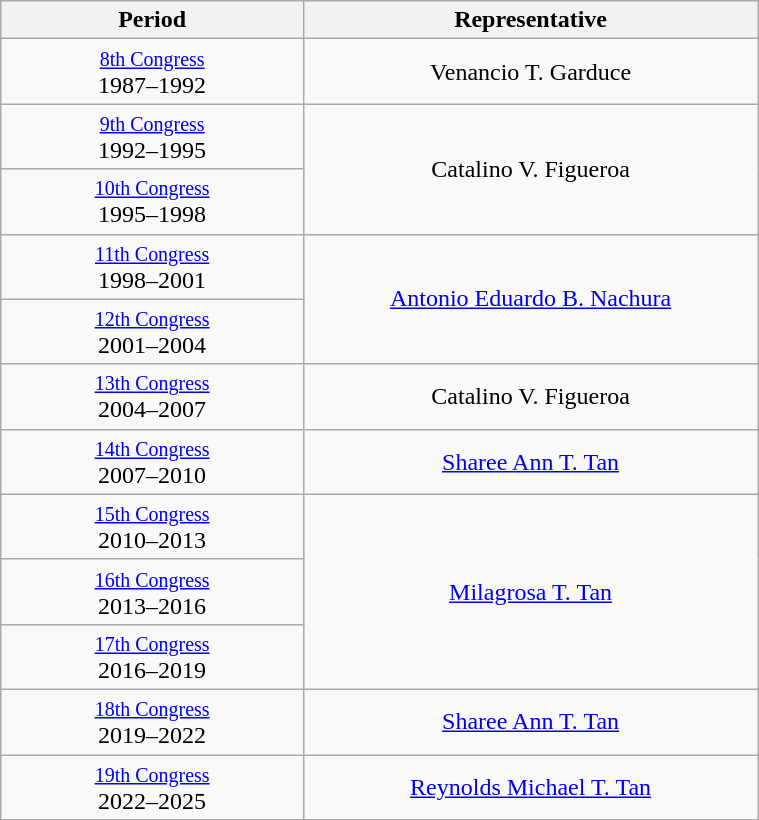<table class="wikitable" style="text-align:center; width:40%;">
<tr>
<th width="40%">Period</th>
<th>Representative</th>
</tr>
<tr>
<td><small><a href='#'>8th Congress</a></small><br>1987–1992</td>
<td>Venancio T. Garduce</td>
</tr>
<tr>
<td><small><a href='#'>9th Congress</a></small><br>1992–1995</td>
<td rowspan="2">Catalino V. Figueroa</td>
</tr>
<tr>
<td><small><a href='#'>10th Congress</a></small><br>1995–1998</td>
</tr>
<tr>
<td><small><a href='#'>11th Congress</a></small><br>1998–2001</td>
<td rowspan="2"><a href='#'>Antonio Eduardo B. Nachura</a></td>
</tr>
<tr>
<td><small><a href='#'>12th Congress</a></small><br>2001–2004</td>
</tr>
<tr>
<td><small><a href='#'>13th Congress</a></small><br>2004–2007</td>
<td>Catalino V. Figueroa</td>
</tr>
<tr>
<td><small><a href='#'>14th Congress</a></small><br>2007–2010</td>
<td><a href='#'>Sharee Ann T. Tan</a></td>
</tr>
<tr>
<td><small><a href='#'>15th Congress</a></small><br>2010–2013</td>
<td rowspan="3"><a href='#'>Milagrosa T. Tan</a></td>
</tr>
<tr>
<td><small><a href='#'>16th Congress</a></small><br>2013–2016</td>
</tr>
<tr>
<td><small><a href='#'>17th Congress</a></small><br>2016–2019</td>
</tr>
<tr>
<td><small><a href='#'>18th Congress</a></small><br>2019–2022</td>
<td><a href='#'>Sharee Ann T. Tan</a></td>
</tr>
<tr>
<td><small><a href='#'>19th Congress</a></small><br>2022–2025</td>
<td><a href='#'>Reynolds Michael T. Tan</a></td>
</tr>
</table>
